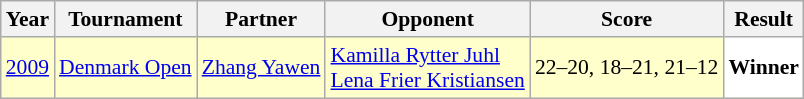<table class="sortable wikitable" style="font-size: 90%;">
<tr>
<th>Year</th>
<th>Tournament</th>
<th>Partner</th>
<th>Opponent</th>
<th>Score</th>
<th>Result</th>
</tr>
<tr style="background:#FFFFCC">
<td align="center"><a href='#'>2009</a></td>
<td align="left"><a href='#'>Denmark Open</a></td>
<td align="left"> <a href='#'>Zhang Yawen</a></td>
<td align="left"> <a href='#'>Kamilla Rytter Juhl</a> <br>  <a href='#'>Lena Frier Kristiansen</a></td>
<td align="left">22–20, 18–21, 21–12</td>
<td style="text-align:left; background:white"> <strong>Winner</strong></td>
</tr>
</table>
